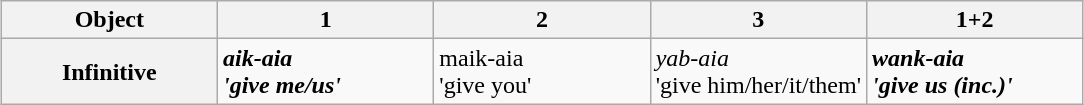<table class="wikitable" style="margin:1em auto 1em auto;">
<tr>
<th style="text-align:center;">Object</th>
<th style="width:20%;">1</th>
<th style="width:20%;">2</th>
<th style="width:20%;">3</th>
<th style="width:20%;">1+2</th>
</tr>
<tr>
<th style="text-align:center;">Infinitive</th>
<td><strong><em>ai<strong>k-aia<em><br>'give me/us'</td>
<td></em></strong>mai</strong>k-aia</em><br>'give you'</td>
<td><em>yab-aia</em><br>'give him/her/it/them'</td>
<td><strong><em>wan<strong>k-aia<em><br>'give us (inc.)'</td>
</tr>
</table>
